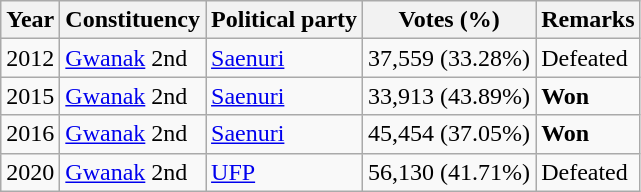<table class="wikitable">
<tr>
<th>Year</th>
<th>Constituency</th>
<th>Political party</th>
<th>Votes (%)</th>
<th>Remarks</th>
</tr>
<tr>
<td>2012</td>
<td><a href='#'>Gwanak</a> 2nd</td>
<td><a href='#'>Saenuri</a></td>
<td>37,559 (33.28%)</td>
<td>Defeated</td>
</tr>
<tr>
<td>2015</td>
<td><a href='#'>Gwanak</a> 2nd</td>
<td><a href='#'>Saenuri</a></td>
<td>33,913 (43.89%)</td>
<td><strong>Won</strong></td>
</tr>
<tr>
<td>2016</td>
<td><a href='#'>Gwanak</a> 2nd</td>
<td><a href='#'>Saenuri</a></td>
<td>45,454 (37.05%)</td>
<td><strong>Won</strong></td>
</tr>
<tr>
<td>2020</td>
<td><a href='#'>Gwanak</a> 2nd</td>
<td><a href='#'>UFP</a></td>
<td>56,130 (41.71%)</td>
<td>Defeated</td>
</tr>
</table>
